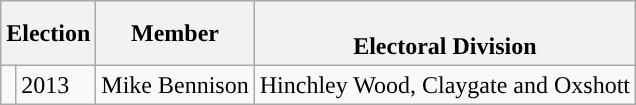<table class="wikitable">
<tr>
<th colspan="2">Election</th>
<th>Member</th>
<th><br>Electoral Division</th>
</tr>
<tr>
<td style="background-color: "></td>
<td>2013</td>
<td>Mike Bennison</td>
<td>Hinchley Wood, Claygate and Oxshott</td>
</tr>
</table>
